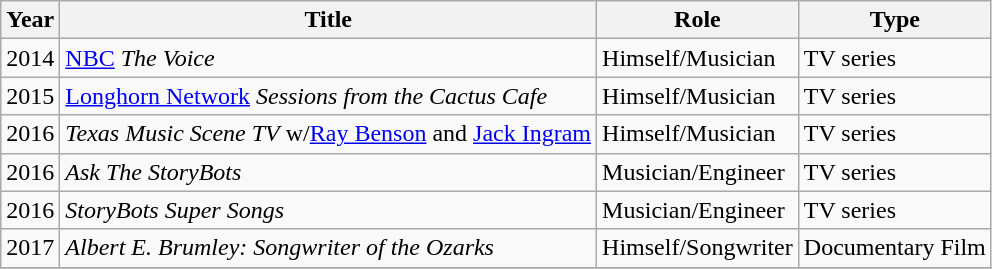<table class="wikitable">
<tr>
<th>Year</th>
<th><strong>Title</strong></th>
<th>Role</th>
<th><strong>Type</strong></th>
</tr>
<tr>
<td style="text-align:center;">2014</td>
<td><a href='#'>NBC</a> <em>The Voice</em></td>
<td>Himself/Musician</td>
<td>TV series</td>
</tr>
<tr>
<td style="text-align:center;">2015</td>
<td><a href='#'>Longhorn Network</a> <em>Sessions from the Cactus Cafe</em></td>
<td>Himself/Musician</td>
<td>TV series</td>
</tr>
<tr>
<td style="text-align:center;">2016</td>
<td><em>Texas Music Scene TV</em> w/<a href='#'>Ray Benson</a> and <a href='#'>Jack Ingram</a></td>
<td>Himself/Musician</td>
<td>TV series</td>
</tr>
<tr>
<td style="text-align:center;">2016</td>
<td><em>Ask The StoryBots</em></td>
<td>Musician/Engineer</td>
<td>TV series</td>
</tr>
<tr>
<td style="text-align:center;">2016</td>
<td><em>StoryBots Super Songs</em></td>
<td>Musician/Engineer</td>
<td>TV series</td>
</tr>
<tr>
<td style="text-align:center;">2017</td>
<td><em>Albert E. Brumley: Songwriter of the Ozarks</em></td>
<td>Himself/Songwriter</td>
<td>Documentary Film</td>
</tr>
<tr>
</tr>
</table>
